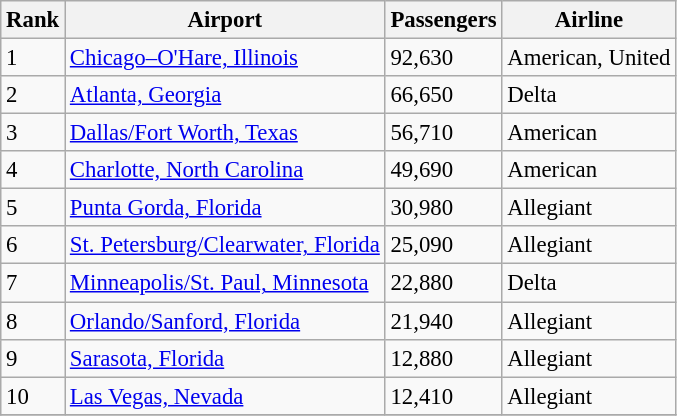<table class="wikitable sortable" style="font-size:95%;">
<tr>
<th>Rank</th>
<th>Airport</th>
<th>Passengers</th>
<th>Airline</th>
</tr>
<tr>
<td>1</td>
<td> <a href='#'>Chicago–O'Hare, Illinois</a></td>
<td>92,630</td>
<td>American, United</td>
</tr>
<tr>
<td>2</td>
<td> <a href='#'>Atlanta, Georgia</a></td>
<td>66,650</td>
<td>Delta</td>
</tr>
<tr>
<td>3</td>
<td> <a href='#'>Dallas/Fort Worth, Texas</a></td>
<td>56,710</td>
<td>American</td>
</tr>
<tr>
<td>4</td>
<td> <a href='#'>Charlotte, North Carolina</a></td>
<td>49,690</td>
<td>American</td>
</tr>
<tr>
<td>5</td>
<td> <a href='#'>Punta Gorda, Florida</a></td>
<td>30,980</td>
<td>Allegiant</td>
</tr>
<tr>
<td>6</td>
<td> <a href='#'>St. Petersburg/Clearwater, Florida</a></td>
<td>25,090</td>
<td>Allegiant</td>
</tr>
<tr>
<td>7</td>
<td> <a href='#'>Minneapolis/St. Paul, Minnesota</a></td>
<td>22,880</td>
<td>Delta</td>
</tr>
<tr>
<td>8</td>
<td> <a href='#'>Orlando/Sanford, Florida</a></td>
<td>21,940</td>
<td>Allegiant</td>
</tr>
<tr>
<td>9</td>
<td> <a href='#'>Sarasota, Florida</a></td>
<td>12,880</td>
<td>Allegiant</td>
</tr>
<tr>
<td>10</td>
<td> <a href='#'>Las Vegas, Nevada</a></td>
<td>12,410</td>
<td>Allegiant</td>
</tr>
<tr>
</tr>
</table>
